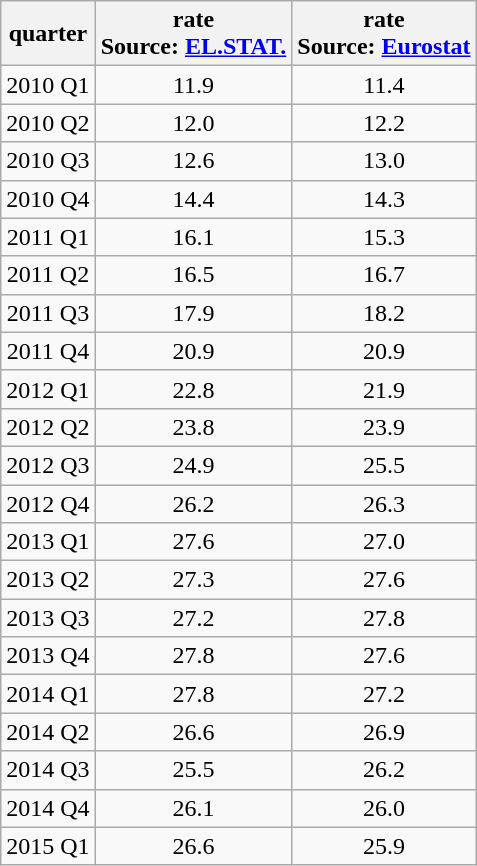<table class="wikitable" style="text-align:center">
<tr>
<th><strong>quarter</strong></th>
<th><strong>rate</strong><br>Source: <a href='#'>EL.STAT.</a></th>
<th><strong>rate</strong><br>Source: <a href='#'>Eurostat</a></th>
</tr>
<tr>
<td>2010 Q1</td>
<td>11.9</td>
<td>11.4</td>
</tr>
<tr>
<td>2010 Q2</td>
<td>12.0</td>
<td>12.2</td>
</tr>
<tr>
<td>2010 Q3</td>
<td>12.6</td>
<td>13.0</td>
</tr>
<tr>
<td>2010 Q4</td>
<td>14.4</td>
<td>14.3</td>
</tr>
<tr>
<td>2011 Q1</td>
<td>16.1</td>
<td>15.3</td>
</tr>
<tr>
<td>2011 Q2</td>
<td>16.5</td>
<td>16.7</td>
</tr>
<tr>
<td>2011 Q3</td>
<td>17.9</td>
<td>18.2</td>
</tr>
<tr>
<td>2011 Q4</td>
<td>20.9</td>
<td>20.9</td>
</tr>
<tr>
<td>2012 Q1</td>
<td>22.8</td>
<td>21.9</td>
</tr>
<tr>
<td>2012 Q2</td>
<td>23.8</td>
<td>23.9</td>
</tr>
<tr>
<td>2012 Q3</td>
<td>24.9</td>
<td>25.5</td>
</tr>
<tr>
<td>2012 Q4</td>
<td>26.2</td>
<td>26.3</td>
</tr>
<tr>
<td>2013 Q1</td>
<td>27.6</td>
<td>27.0</td>
</tr>
<tr>
<td>2013 Q2</td>
<td>27.3</td>
<td>27.6</td>
</tr>
<tr>
<td>2013 Q3</td>
<td>27.2</td>
<td>27.8</td>
</tr>
<tr>
<td>2013 Q4</td>
<td>27.8</td>
<td>27.6</td>
</tr>
<tr>
<td>2014 Q1</td>
<td>27.8</td>
<td>27.2</td>
</tr>
<tr>
<td>2014 Q2</td>
<td>26.6</td>
<td>26.9</td>
</tr>
<tr>
<td>2014 Q3</td>
<td>25.5</td>
<td>26.2</td>
</tr>
<tr>
<td>2014 Q4</td>
<td>26.1</td>
<td>26.0</td>
</tr>
<tr>
<td>2015 Q1</td>
<td>26.6</td>
<td>25.9</td>
</tr>
</table>
